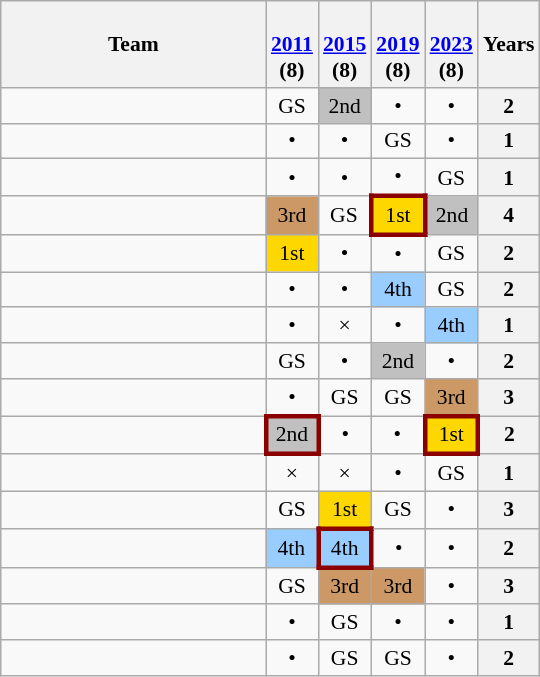<table class="wikitable" style="text-align:center; font-size:90%">
<tr>
<th width=170>Team</th>
<th><br><a href='#'>2011</a><br>(8)</th>
<th><br><a href='#'>2015</a><br>(8)</th>
<th><br><a href='#'>2019</a><br>(8)</th>
<th><br><a href='#'>2023</a><br>(8)</th>
<th>Years</th>
</tr>
<tr>
<td align=left></td>
<td>GS</td>
<td bgcolor=Silver>2nd</td>
<td>•</td>
<td>•</td>
<th>2</th>
</tr>
<tr>
<td align=left></td>
<td>•</td>
<td>•</td>
<td>GS</td>
<td>•</td>
<th>1</th>
</tr>
<tr>
<td align=left></td>
<td>•</td>
<td>•</td>
<td>•</td>
<td>GS</td>
<th>1</th>
</tr>
<tr>
<td align=left></td>
<td bgcolor=#cc9966>3rd</td>
<td>GS</td>
<td style="border: 3px solid darkred" bgcolor=Gold>1st</td>
<td bgcolor=Silver>2nd</td>
<th>4</th>
</tr>
<tr>
<td align=left></td>
<td bgcolor=Gold>1st</td>
<td>•</td>
<td>•</td>
<td>GS</td>
<th>2</th>
</tr>
<tr>
<td align=left></td>
<td>•</td>
<td>•</td>
<td bgcolor=#9acdff>4th</td>
<td>GS</td>
<th>2</th>
</tr>
<tr>
<td align=left></td>
<td>•</td>
<td>×</td>
<td>•</td>
<td bgcolor=#9acdff>4th</td>
<th>1</th>
</tr>
<tr>
<td align=left></td>
<td>GS</td>
<td>•</td>
<td bgcolor=Silver>2nd</td>
<td>•</td>
<th>2</th>
</tr>
<tr>
<td align=left></td>
<td>•</td>
<td>GS</td>
<td>GS</td>
<td bgcolor=#cc9966>3rd</td>
<th>3</th>
</tr>
<tr>
<td align=left></td>
<td style="border: 3px solid darkred" bgcolor=Silver>2nd</td>
<td>•</td>
<td>•</td>
<td style="border: 3px solid darkred" bgcolor=Gold>1st</td>
<th>2</th>
</tr>
<tr>
<td align=left></td>
<td>×</td>
<td>×</td>
<td>•</td>
<td>GS</td>
<th>1</th>
</tr>
<tr>
<td align=left></td>
<td>GS</td>
<td bgcolor=Gold>1st</td>
<td>GS</td>
<td>•</td>
<th>3</th>
</tr>
<tr>
<td align=left></td>
<td bgcolor=#9acdff>4th</td>
<td style="border: 3px solid darkred" bgcolor=#9acdff>4th</td>
<td>•</td>
<td>•</td>
<th>2</th>
</tr>
<tr>
<td align=left></td>
<td>GS</td>
<td bgcolor=#cc9966>3rd</td>
<td bgcolor=#cc9966>3rd</td>
<td>•</td>
<th>3</th>
</tr>
<tr>
<td align=left></td>
<td>•</td>
<td>GS</td>
<td>•</td>
<td>•</td>
<th>1</th>
</tr>
<tr>
<td align=left></td>
<td>•</td>
<td>GS</td>
<td>GS</td>
<td>•</td>
<th>2</th>
</tr>
</table>
